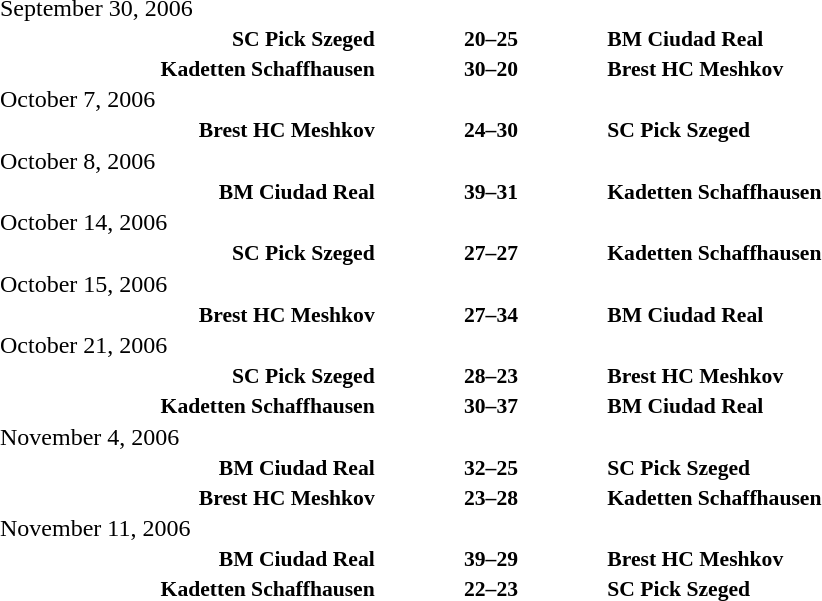<table width=100% cellspacing=1>
<tr>
<th width=20%></th>
<th width=12%></th>
<th width=20%></th>
<th></th>
</tr>
<tr>
<td>September 30, 2006</td>
</tr>
<tr style=font-size:90%>
<td align=right><strong>SC Pick Szeged</strong></td>
<td align=center><strong>20–25</strong></td>
<td><strong>BM Ciudad Real</strong></td>
</tr>
<tr style=font-size:90%>
<td align=right><strong>Kadetten Schaffhausen</strong></td>
<td align=center><strong>30–20</strong></td>
<td><strong>Brest HC Meshkov</strong></td>
</tr>
<tr>
<td>October 7, 2006</td>
</tr>
<tr style=font-size:90%>
<td align=right><strong>Brest HC Meshkov</strong></td>
<td align=center><strong>24–30</strong></td>
<td><strong>SC Pick Szeged</strong></td>
</tr>
<tr>
<td>October 8, 2006</td>
</tr>
<tr style=font-size:90%>
<td align=right><strong>BM Ciudad Real</strong></td>
<td align=center><strong>39–31</strong></td>
<td><strong>Kadetten Schaffhausen</strong></td>
</tr>
<tr>
<td>October 14, 2006</td>
</tr>
<tr style=font-size:90%>
<td align=right><strong>SC Pick Szeged</strong></td>
<td align=center><strong>27–27</strong></td>
<td><strong>Kadetten Schaffhausen</strong></td>
</tr>
<tr>
<td>October 15, 2006</td>
</tr>
<tr style=font-size:90%>
<td align=right><strong>Brest HC Meshkov</strong></td>
<td align=center><strong>27–34</strong></td>
<td><strong>BM Ciudad Real</strong></td>
</tr>
<tr>
<td>October 21, 2006</td>
</tr>
<tr style=font-size:90%>
<td align=right><strong>SC Pick Szeged</strong></td>
<td align=center><strong>28–23</strong></td>
<td><strong>Brest HC Meshkov</strong></td>
</tr>
<tr style=font-size:90%>
<td align=right><strong>Kadetten Schaffhausen</strong></td>
<td align=center><strong>30–37</strong></td>
<td><strong>BM Ciudad Real</strong></td>
</tr>
<tr>
<td>November 4, 2006</td>
</tr>
<tr style=font-size:90%>
<td align=right><strong>BM Ciudad Real</strong></td>
<td align=center><strong>32–25</strong></td>
<td><strong>SC Pick Szeged</strong></td>
</tr>
<tr style=font-size:90%>
<td align=right><strong>Brest HC Meshkov</strong></td>
<td align=center><strong>23–28</strong></td>
<td><strong>Kadetten Schaffhausen</strong></td>
</tr>
<tr>
<td>November 11, 2006</td>
</tr>
<tr style=font-size:90%>
<td align=right><strong>BM Ciudad Real</strong></td>
<td align=center><strong>39–29</strong></td>
<td><strong>Brest HC Meshkov</strong></td>
</tr>
<tr style=font-size:90%>
<td align=right><strong>Kadetten Schaffhausen</strong></td>
<td align=center><strong>22–23</strong></td>
<td><strong>SC Pick Szeged</strong></td>
</tr>
</table>
